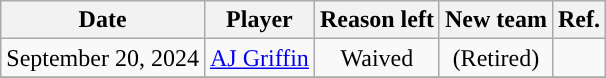<table class="wikitable sortable sortable" style="text-align: center">
<tr>
<th>Date</th>
<th>Player</th>
<th>Reason left</th>
<th>New team</th>
<th>Ref.</th>
</tr>
<tr>
<td>September 20, 2024</td>
<td><a href='#'>AJ Griffin</a></td>
<td>Waived</td>
<td> (Retired)</td>
<td></td>
</tr>
<tr style="text-align: center">
</tr>
</table>
